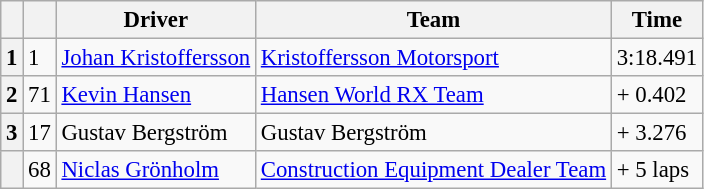<table class="wikitable" style="font-size:95%">
<tr>
<th></th>
<th></th>
<th>Driver</th>
<th>Team</th>
<th>Time</th>
</tr>
<tr>
<th>1</th>
<td>1</td>
<td> <a href='#'>Johan Kristoffersson</a></td>
<td><a href='#'>Kristoffersson Motorsport</a></td>
<td>3:18.491</td>
</tr>
<tr>
<th>2</th>
<td>71</td>
<td> <a href='#'>Kevin Hansen</a></td>
<td><a href='#'>Hansen World RX Team</a></td>
<td>+ 0.402</td>
</tr>
<tr>
<th>3</th>
<td>17</td>
<td> Gustav Bergström</td>
<td>Gustav Bergström</td>
<td>+ 3.276</td>
</tr>
<tr>
<th><strong></strong></th>
<td>68</td>
<td> <a href='#'>Niclas Grönholm</a></td>
<td><a href='#'>Construction Equipment Dealer Team</a></td>
<td>+ 5 laps</td>
</tr>
</table>
